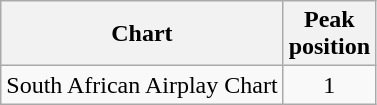<table class="wikitable">
<tr>
<th>Chart</th>
<th>Peak<br>position</th>
</tr>
<tr>
<td>South African Airplay Chart</td>
<td align="center">1</td>
</tr>
</table>
